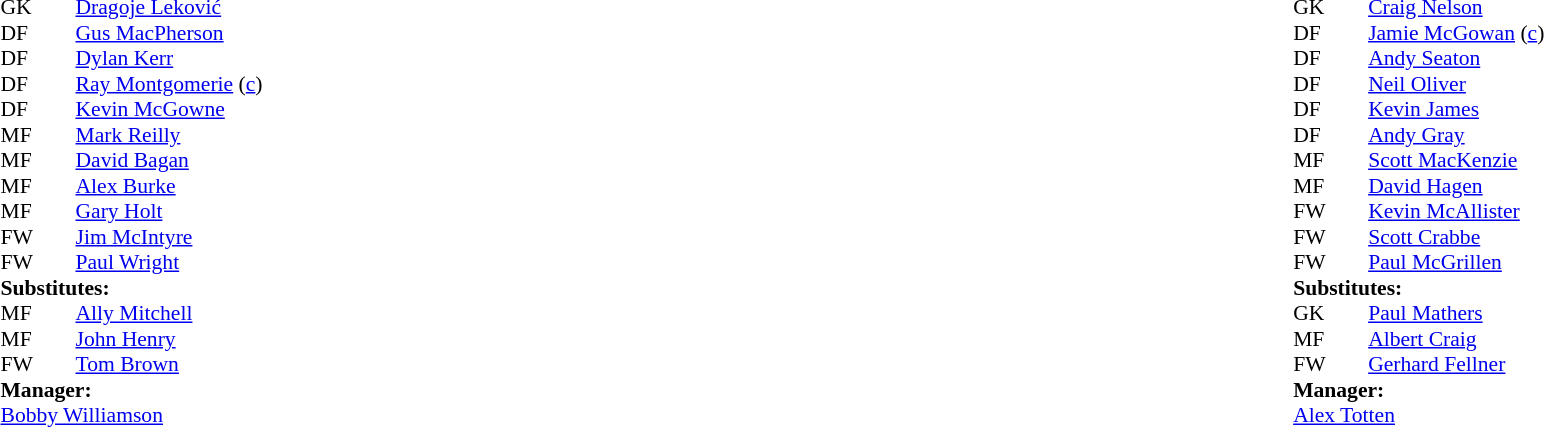<table width="100%">
<tr>
<td valign="top" width="50%"><br><table style="font-size: 90%" cellspacing="0" cellpadding="0">
<tr>
<th width="25"></th>
<th width="25"></th>
</tr>
<tr>
<td>GK</td>
<td></td>
<td> <a href='#'>Dragoje Leković</a></td>
</tr>
<tr>
<td>DF</td>
<td></td>
<td> <a href='#'>Gus MacPherson</a></td>
</tr>
<tr>
<td>DF</td>
<td></td>
<td> <a href='#'>Dylan Kerr</a></td>
</tr>
<tr>
<td>DF</td>
<td></td>
<td> <a href='#'>Ray Montgomerie</a> (<a href='#'>c</a>)</td>
</tr>
<tr>
<td>DF</td>
<td></td>
<td> <a href='#'>Kevin McGowne</a></td>
</tr>
<tr>
<td>MF</td>
<td></td>
<td> <a href='#'>Mark Reilly</a></td>
</tr>
<tr>
<td>MF</td>
<td></td>
<td> <a href='#'>David Bagan</a></td>
<td></td>
<td></td>
</tr>
<tr>
<td>MF</td>
<td></td>
<td> <a href='#'>Alex Burke</a></td>
</tr>
<tr>
<td>MF</td>
<td></td>
<td> <a href='#'>Gary Holt</a></td>
</tr>
<tr>
<td>FW</td>
<td></td>
<td> <a href='#'>Jim McIntyre</a></td>
<td></td>
<td></td>
</tr>
<tr>
<td>FW</td>
<td></td>
<td> <a href='#'>Paul Wright</a></td>
<td></td>
<td></td>
</tr>
<tr>
<td colspan=4><strong>Substitutes:</strong></td>
</tr>
<tr>
<td>MF</td>
<td></td>
<td> <a href='#'>Ally Mitchell</a></td>
<td></td>
<td></td>
</tr>
<tr>
<td>MF</td>
<td></td>
<td> <a href='#'>John Henry</a></td>
<td></td>
<td></td>
</tr>
<tr>
<td>FW</td>
<td></td>
<td> <a href='#'>Tom Brown</a></td>
<td></td>
<td></td>
</tr>
<tr>
<td colspan=4><strong>Manager:</strong></td>
</tr>
<tr>
<td colspan="4"> <a href='#'>Bobby Williamson</a></td>
</tr>
</table>
</td>
<td valign="top"></td>
<td valign="top" width="50%"><br><table style="font-size: 90%" cellspacing="0" cellpadding="0" align=center>
<tr>
<th width="25"></th>
<th width="25"></th>
</tr>
<tr>
<td>GK</td>
<td></td>
<td> <a href='#'>Craig Nelson</a></td>
</tr>
<tr>
<td>DF</td>
<td></td>
<td> <a href='#'>Jamie McGowan</a> (<a href='#'>c</a>)</td>
</tr>
<tr>
<td>DF</td>
<td></td>
<td> <a href='#'>Andy Seaton</a></td>
</tr>
<tr>
<td>DF</td>
<td></td>
<td> <a href='#'>Neil Oliver</a></td>
</tr>
<tr>
<td>DF</td>
<td></td>
<td> <a href='#'>Kevin James</a></td>
</tr>
<tr>
<td>DF</td>
<td></td>
<td> <a href='#'>Andy Gray</a></td>
</tr>
<tr>
<td>MF</td>
<td></td>
<td> <a href='#'>Scott MacKenzie</a></td>
</tr>
<tr>
<td>MF</td>
<td></td>
<td> <a href='#'>David Hagen</a></td>
</tr>
<tr>
<td>FW</td>
<td></td>
<td> <a href='#'>Kevin McAllister</a></td>
</tr>
<tr>
<td>FW</td>
<td></td>
<td> <a href='#'>Scott Crabbe</a></td>
<td></td>
<td></td>
</tr>
<tr>
<td>FW</td>
<td></td>
<td> <a href='#'>Paul McGrillen</a></td>
<td></td>
<td></td>
</tr>
<tr>
<td colspan=4><strong>Substitutes:</strong></td>
</tr>
<tr>
<td>GK</td>
<td></td>
<td> <a href='#'>Paul Mathers</a></td>
</tr>
<tr>
<td>MF</td>
<td></td>
<td> <a href='#'>Albert Craig</a></td>
<td></td>
<td></td>
</tr>
<tr>
<td>FW</td>
<td></td>
<td> <a href='#'>Gerhard Fellner</a></td>
<td></td>
<td></td>
</tr>
<tr>
<td colspan=4><strong>Manager:</strong></td>
</tr>
<tr>
<td colspan="4"> <a href='#'>Alex Totten</a></td>
</tr>
</table>
</td>
</tr>
</table>
